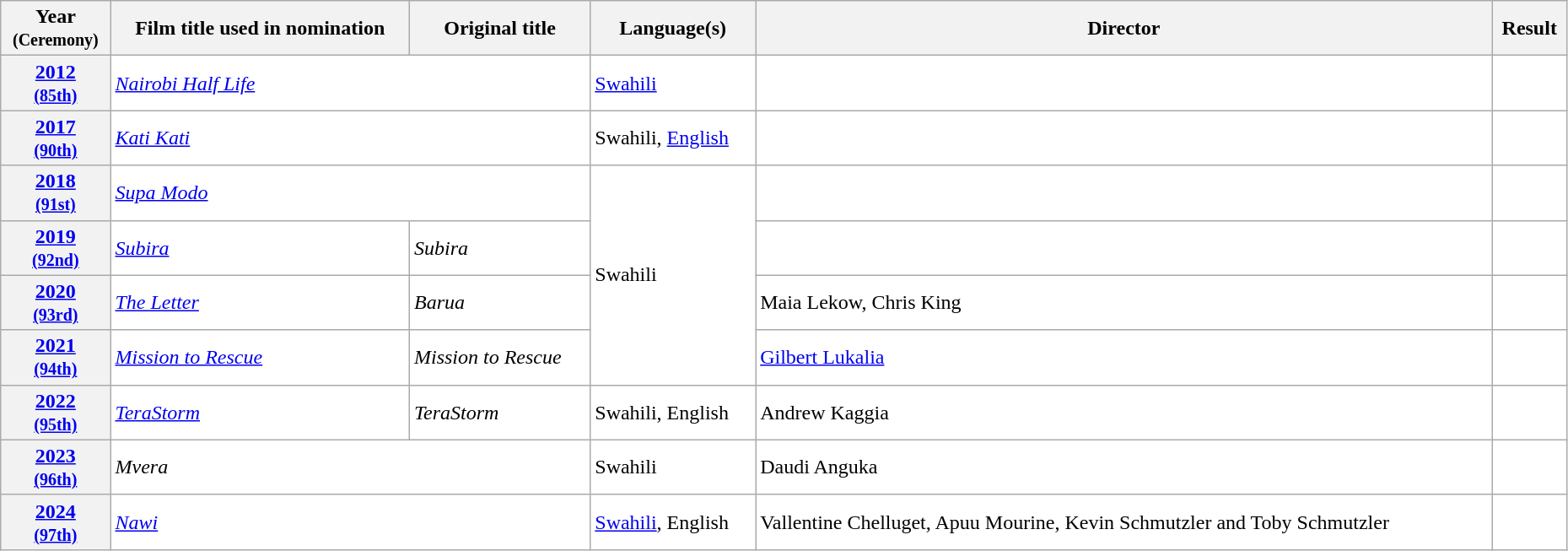<table class="wikitable sortable" width="98%" style="background:#ffffff;">
<tr>
<th>Year<br><small>(Ceremony)</small></th>
<th>Film title used in nomination</th>
<th>Original title</th>
<th>Language(s)</th>
<th>Director</th>
<th>Result</th>
</tr>
<tr>
<th align="center"><a href='#'>2012</a><br><small><a href='#'>(85th)</a></small></th>
<td colspan="2"><em><a href='#'>Nairobi Half Life</a></em></td>
<td><a href='#'>Swahili</a></td>
<td></td>
<td></td>
</tr>
<tr>
<th align="center"><a href='#'>2017</a><br><small><a href='#'>(90th)</a></small></th>
<td colspan="2"><em><a href='#'>Kati Kati</a></em></td>
<td>Swahili, <a href='#'>English</a></td>
<td></td>
<td></td>
</tr>
<tr>
<th align="center"><a href='#'>2018</a><br><small><a href='#'>(91st)</a></small></th>
<td colspan="2"><em><a href='#'>Supa Modo</a></em></td>
<td rowspan="4">Swahili</td>
<td></td>
<td></td>
</tr>
<tr>
<th align="center"><a href='#'>2019</a><br><small><a href='#'>(92nd)</a></small></th>
<td><em><a href='#'>Subira</a></em></td>
<td><em>Subira</em></td>
<td></td>
<td></td>
</tr>
<tr>
<th align="center"><a href='#'>2020</a><br><small><a href='#'>(93rd)</a></small></th>
<td><em><a href='#'>The Letter</a></em></td>
<td><em>Barua</em></td>
<td>Maia Lekow, Chris King</td>
<td></td>
</tr>
<tr>
<th align="center"><a href='#'>2021</a><br><small><a href='#'>(94th)</a></small></th>
<td><em><a href='#'>Mission to Rescue</a></em></td>
<td><em>Mission to Rescue</em></td>
<td><a href='#'>Gilbert Lukalia</a></td>
<td></td>
</tr>
<tr>
<th align="center"><a href='#'>2022</a><br><small><a href='#'>(95th)</a></small></th>
<td><em><a href='#'>TeraStorm</a></em></td>
<td><em>TeraStorm</em></td>
<td>Swahili, English</td>
<td>Andrew Kaggia</td>
<td></td>
</tr>
<tr>
<th align="center"><a href='#'>2023</a><br><small><a href='#'>(96th)</a></small></th>
<td colspan="2"><em>Mvera</em></td>
<td>Swahili</td>
<td data-sort-value="Anguka, Daudi">Daudi Anguka</td>
<td></td>
</tr>
<tr>
<th><a href='#'>2024</a><br><small><a href='#'>(97th)</a></small></th>
<td colspan="2"><em><a href='#'>Nawi</a></em></td>
<td><a href='#'>Swahili</a>, English</td>
<td>Vallentine Chelluget, Apuu Mourine, Kevin Schmutzler and Toby Schmutzler</td>
<td></td>
</tr>
</table>
